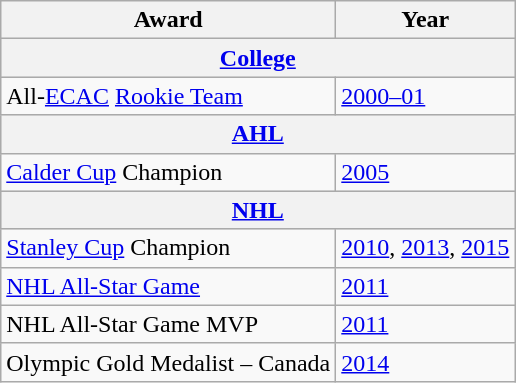<table class="wikitable">
<tr>
<th>Award</th>
<th>Year</th>
</tr>
<tr ALIGN="center" bgcolor="#e0e0e0">
<th colspan="2"><a href='#'>College</a></th>
</tr>
<tr>
<td>All-<a href='#'>ECAC</a> <a href='#'>Rookie Team</a></td>
<td><a href='#'>2000–01</a></td>
</tr>
<tr ALIGN="center" bgcolor="#e0e0e0">
<th colspan="2"><a href='#'>AHL</a></th>
</tr>
<tr>
<td><a href='#'>Calder Cup</a> Champion</td>
<td><a href='#'>2005</a></td>
</tr>
<tr ALIGN="center" bgcolor="#e0e0e0">
<th colspan="2"><a href='#'>NHL</a></th>
</tr>
<tr>
<td><a href='#'>Stanley Cup</a> Champion</td>
<td><a href='#'>2010</a>, <a href='#'>2013</a>, <a href='#'>2015</a></td>
</tr>
<tr>
<td><a href='#'>NHL All-Star Game</a></td>
<td><a href='#'>2011</a></td>
</tr>
<tr>
<td>NHL All-Star Game MVP</td>
<td><a href='#'>2011</a></td>
</tr>
<tr>
<td>Olympic Gold Medalist – Canada</td>
<td><a href='#'>2014</a></td>
</tr>
</table>
